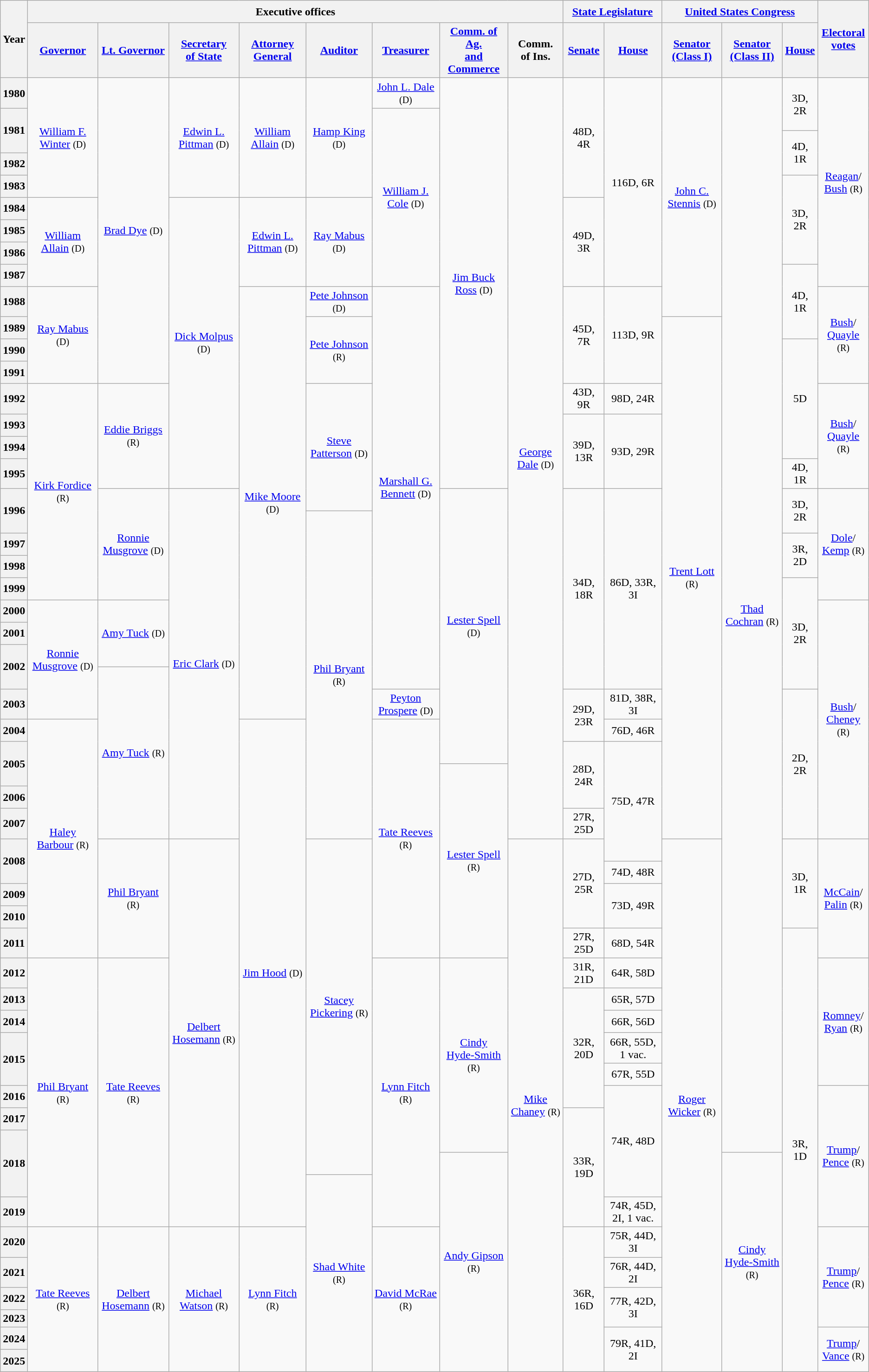<table class="wikitable sortable sticky-header-multi" style="text-align:center">
<tr style="height:2em">
<th rowspan=2 class=unsortable>Year</th>
<th colspan=8>Executive offices</th>
<th colspan=2><a href='#'>State Legislature</a></th>
<th colspan=3><a href='#'>United States Congress</a></th>
<th rowspan=2 class=unsortable><a href='#'>Electoral<br>votes</a></th>
</tr>
<tr style="height:2em">
<th class=unsortable><a href='#'>Governor</a></th>
<th class=unsortable><a href='#'>Lt. Governor</a></th>
<th class=unsortable><a href='#'>Secretary<br>of State</a></th>
<th class=unsortable><a href='#'>Attorney<br>General</a></th>
<th class=unsortable><a href='#'>Auditor</a></th>
<th class=unsortable><a href='#'>Treasurer</a></th>
<th class=unsortable><a href='#'>Comm. of Ag.<br>and Commerce</a></th>
<th class=unsortable>Comm.<br>of Ins.</th>
<th class=unsortable><a href='#'>Senate</a></th>
<th class=unsortable><a href='#'>House</a></th>
<th class=unsortable><a href='#'>Senator (Class I)</a></th>
<th class=unsortable><a href='#'>Senator (Class II)</a></th>
<th class=unsortable><a href='#'>House</a></th>
</tr>
<tr style="height:2em">
<th>1980</th>
<td rowspan=5 ><a href='#'>William F. Winter</a> <small>(D)</small></td>
<td rowspan=13 ><a href='#'>Brad Dye</a> <small>(D)</small></td>
<td rowspan=5 ><a href='#'>Edwin L. Pittman</a> <small>(D)</small></td>
<td rowspan=5 ><a href='#'>William Allain</a> <small>(D)</small></td>
<td rowspan=5 ><a href='#'>Hamp King</a> <small>(D)</small></td>
<td><a href='#'>John L. Dale</a> <small>(D)</small></td>
<td rowspan=17 ><a href='#'>Jim Buck Ross</a> <small>(D)</small></td>
<td rowspan=32 ><a href='#'>George Dale</a> <small>(D)</small></td>
<td rowspan=5 >48D, 4R</td>
<td rowspan=9 >116D, 6R</td>
<td rowspan=10 ><a href='#'>John C. Stennis</a> <small>(D)</small></td>
<td rowspan=45 ><a href='#'>Thad Cochran</a> <small>(R)</small></td>
<td rowspan=2 >3D, 2R</td>
<td rowspan=9 ><a href='#'>Reagan</a>/<br><a href='#'>Bush</a> <small>(R)</small> </td>
</tr>
<tr style="height:2em">
<th rowspan=2>1981</th>
<td rowspan=8 ><a href='#'>William J. Cole</a> <small>(D)</small></td>
</tr>
<tr style="height:2em">
<td rowspan=2 >4D, 1R</td>
</tr>
<tr style="height:2em">
<th>1982</th>
</tr>
<tr style="height:2em">
<th>1983</th>
<td rowspan=4 >3D, 2R</td>
</tr>
<tr style="height:2em">
<th>1984</th>
<td rowspan=4 ><a href='#'>William Allain</a> <small>(D)</small></td>
<td rowspan=12 ><a href='#'>Dick Molpus</a> <small>(D)</small></td>
<td rowspan=4 ><a href='#'>Edwin L. Pittman</a> <small>(D)</small></td>
<td rowspan=4 ><a href='#'>Ray Mabus</a> <small>(D)</small></td>
<td rowspan=4 >49D, 3R</td>
</tr>
<tr style="height:2em">
<th>1985</th>
</tr>
<tr style="height:2em">
<th>1986</th>
</tr>
<tr style="height:2em">
<th>1987</th>
<td rowspan=3 >4D, 1R</td>
</tr>
<tr style="height:2em">
<th>1988</th>
<td rowspan=4 ><a href='#'>Ray Mabus</a>  <small>(D)</small></td>
<td rowspan=18 ><a href='#'>Mike Moore</a> <small>(D)</small></td>
<td><a href='#'>Pete Johnson</a> <small>(D)</small></td>
<td rowspan=17 ><a href='#'>Marshall G.<br>Bennett</a> <small>(D)</small></td>
<td rowspan=4 >45D, 7R</td>
<td rowspan=4 >113D, 9R</td>
<td rowspan=4 ><a href='#'>Bush</a>/<br><a href='#'>Quayle</a> <small>(R)</small> </td>
</tr>
<tr style="height:2em">
<th>1989</th>
<td rowspan=3 ><a href='#'>Pete Johnson</a> <small>(R)</small></td>
<td rowspan=22 ><a href='#'>Trent Lott</a> <small>(R)</small></td>
</tr>
<tr style="height:2em">
<th>1990</th>
<td rowspan=5 >5D</td>
</tr>
<tr style="height:2em">
<th>1991</th>
</tr>
<tr style="height:2em">
<th>1992</th>
<td rowspan=9 ><a href='#'>Kirk Fordice</a> <small>(R)</small></td>
<td rowspan=4 ><a href='#'>Eddie Briggs</a> <small>(R)</small></td>
<td rowspan=5 ><a href='#'>Steve Patterson</a> <small>(D)</small></td>
<td rowspan=1 >43D, 9R</td>
<td rowspan=1 >98D, 24R</td>
<td rowspan=4 ><a href='#'>Bush</a>/<br><a href='#'>Quayle</a> <small>(R)</small> </td>
</tr>
<tr style="height:2em">
<th>1993</th>
<td rowspan=3 >39D, 13R</td>
<td rowspan=3 >93D, 29R</td>
</tr>
<tr style="height:2em">
<th>1994</th>
</tr>
<tr style="height:2em">
<th>1995</th>
<td>4D, 1R</td>
</tr>
<tr style="height:2em">
<th rowspan=2>1996</th>
<td rowspan=5 ><a href='#'>Ronnie Musgrove</a> <small>(D)</small></td>
<td rowspan=15 ><a href='#'>Eric Clark</a> <small>(D)</small></td>
<td rowspan=12 ><a href='#'>Lester Spell</a> <small>(D)</small></td>
<td rowspan=9 >34D, 18R</td>
<td rowspan=9 >86D, 33R, 3I</td>
<td rowspan=2 >3D, 2R</td>
<td rowspan=5 ><a href='#'>Dole</a>/<br><a href='#'>Kemp</a> <small>(R)</small> </td>
</tr>
<tr style="height:2em">
<td rowspan=14 ><a href='#'>Phil Bryant</a> <small>(R)</small></td>
</tr>
<tr style="height:2em">
<th>1997</th>
<td rowspan=2 >3R, 2D</td>
</tr>
<tr style="height:2em">
<th>1998</th>
</tr>
<tr style="height:2em">
<th>1999</th>
<td rowspan=5 >3D, 2R</td>
</tr>
<tr style="height:2em">
<th>2000</th>
<td rowspan=5 ><a href='#'>Ronnie Musgrove</a> <small>(D)</small></td>
<td rowspan=3 ><a href='#'>Amy Tuck</a> <small>(D)</small></td>
<td rowspan=10 ><a href='#'>Bush</a>/<br><a href='#'>Cheney</a> <small>(R)</small> </td>
</tr>
<tr style="height:2em">
<th>2001</th>
</tr>
<tr style="height:2em">
<th rowspan=2>2002</th>
</tr>
<tr style="height:2em">
<td rowspan=7 ><a href='#'>Amy Tuck</a> <small>(R)</small></td>
</tr>
<tr style="height:2em">
<th>2003</th>
<td><a href='#'>Peyton Prospere</a> <small>(D)</small></td>
<td rowspan=2 >29D, 23R</td>
<td>81D, 38R, 3I</td>
<td rowspan=6 >2D, 2R</td>
</tr>
<tr style="height:2em">
<th>2004</th>
<td rowspan=10 ><a href='#'>Haley Barbour</a> <small>(R)</small></td>
<td rowspan=21 ><a href='#'>Jim Hood</a> <small>(D)</small></td>
<td rowspan=10 ><a href='#'>Tate Reeves</a> <small>(R)</small></td>
<td>76D, 46R</td>
</tr>
<tr style="height:2em">
<th rowspan=2>2005</th>
<td rowspan=3 >28D, 24R</td>
<td rowspan=5 >75D, 47R</td>
</tr>
<tr style="height:2em">
<td rowspan=8 ><a href='#'>Lester Spell</a> <small>(R)</small></td>
</tr>
<tr style="height:2em">
<th>2006</th>
</tr>
<tr style="height:2em">
<th>2007</th>
<td>27R, 25D</td>
</tr>
<tr style="height:2em">
<th rowspan=2>2008</th>
<td rowspan=5 ><a href='#'>Phil Bryant</a> <small>(R)</small></td>
<td rowspan=16 ><a href='#'>Delbert<br>Hosemann</a> <small>(R)</small></td>
<td rowspan=14 ><a href='#'>Stacey Pickering</a> <small>(R)</small></td>
<td rowspan=22 ><a href='#'>Mike Chaney</a> <small>(R)</small></td>
<td rowspan=4 >27D, 25R</td>
<td rowspan=22 ><a href='#'>Roger Wicker</a> <small>(R)</small></td>
<td rowspan=4 >3D, 1R</td>
<td rowspan=5 ><a href='#'>McCain</a>/<br><a href='#'>Palin</a> <small>(R)</small> </td>
</tr>
<tr style="height:2em">
<td>74D, 48R</td>
</tr>
<tr style="height:2em">
<th>2009</th>
<td rowspan=2 >73D, 49R</td>
</tr>
<tr style="height:2em">
<th>2010</th>
</tr>
<tr style="height:2em">
<th>2011</th>
<td>27R, 25D</td>
<td>68D, 54R</td>
<td rowspan=18 >3R, 1D</td>
</tr>
<tr style="height:2em">
<th>2012</th>
<td rowspan=11 ><a href='#'>Phil Bryant</a> <small>(R)</small></td>
<td rowspan=11 ><a href='#'>Tate Reeves</a> <small>(R)</small></td>
<td rowspan=11 ><a href='#'>Lynn Fitch</a> <small>(R)</small></td>
<td rowspan=8 ><a href='#'>Cindy<br>Hyde-Smith</a> <small>(R)</small></td>
<td>31R, 21D</td>
<td>64R, 58D</td>
<td rowspan=5 ><a href='#'>Romney</a>/<br><a href='#'>Ryan</a> <small>(R)</small> </td>
</tr>
<tr style="height:2em">
<th>2013</th>
<td rowspan=5 >32R, 20D</td>
<td>65R, 57D</td>
</tr>
<tr style="height:2em">
<th>2014</th>
<td rowspan=1 >66R, 56D</td>
</tr>
<tr style="height:2em">
<th rowspan=2>2015</th>
<td>66R, 55D, 1 vac.</td>
</tr>
<tr style="height:2em">
<td>67R, 55D</td>
</tr>
<tr style="height:2em">
<th>2016</th>
<td rowspan=5 >74R, 48D</td>
<td rowspan=6 ><a href='#'>Trump</a>/<br><a href='#'>Pence</a> <small>(R)</small> </td>
</tr>
<tr style="height:2em">
<th>2017</th>
<td rowspan=5 >33R, 19D</td>
</tr>
<tr style="height:2em">
<th rowspan=3>2018</th>
</tr>
<tr style="height:2em">
<td rowspan=9 ><a href='#'>Andy Gipson</a> <small>(R)</small></td>
<td rowspan=9 ><a href='#'>Cindy<br>Hyde-Smith</a> <small>(R)</small></td>
</tr>
<tr style="height:2em">
<td rowspan=8 ><a href='#'>Shad White</a> <small>(R)</small></td>
</tr>
<tr style="height:2em">
<th>2019</th>
<td>74R, 45D, 2I, 1 vac.</td>
</tr>
<tr style="height:2em">
<th>2020</th>
<td rowspan=6 ><a href='#'>Tate Reeves</a> <small>(R)</small></td>
<td rowspan=6 ><a href='#'>Delbert<br>Hosemann</a> <small>(R)</small></td>
<td rowspan=6 ><a href='#'>Michael Watson</a> <small>(R)</small></td>
<td rowspan=6 ><a href='#'>Lynn Fitch</a> <small>(R)</small></td>
<td rowspan=6 ><a href='#'>David McRae</a> <small>(R)</small></td>
<td rowspan=6 >36R, 16D</td>
<td>75R, 44D, 3I</td>
<td rowspan=4 ><a href='#'>Trump</a>/<br><a href='#'>Pence</a> <small>(R)</small> </td>
</tr>
<tr style="height:2em">
<th>2021</th>
<td>76R, 44D, 2I</td>
</tr>
<tr style="height:2em">
<th>2022</th>
<td rowspan=2 >77R, 42D, 3I</td>
</tr>
<tr>
<th>2023</th>
</tr>
<tr style="height:2em">
<th>2024</th>
<td rowspan=2 >79R, 41D, 2I</td>
<td rowspan=2 ><a href='#'>Trump</a>/<br><a href='#'>Vance</a> <small>(R)</small> </td>
</tr>
<tr style="height:2em">
<th>2025</th>
</tr>
</table>
